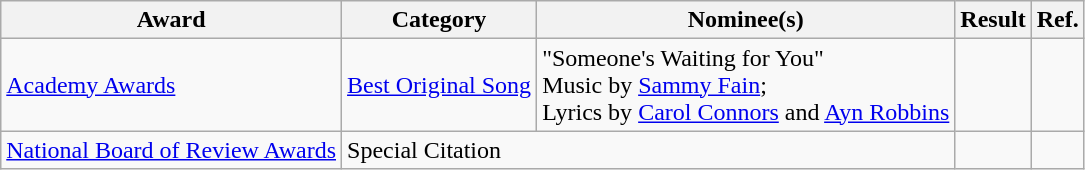<table class="wikitable plainrowheaders">
<tr>
<th>Award</th>
<th>Category</th>
<th>Nominee(s)</th>
<th>Result</th>
<th>Ref.</th>
</tr>
<tr>
<td><a href='#'>Academy Awards</a></td>
<td><a href='#'>Best Original Song</a></td>
<td>"Someone's Waiting for You" <br> Music by <a href='#'>Sammy Fain</a>; <br> Lyrics by <a href='#'>Carol Connors</a> and <a href='#'>Ayn Robbins</a></td>
<td></td>
<td align="center"></td>
</tr>
<tr>
<td><a href='#'>National Board of Review Awards</a></td>
<td colspan="2">Special Citation</td>
<td></td>
<td align="center"></td>
</tr>
</table>
